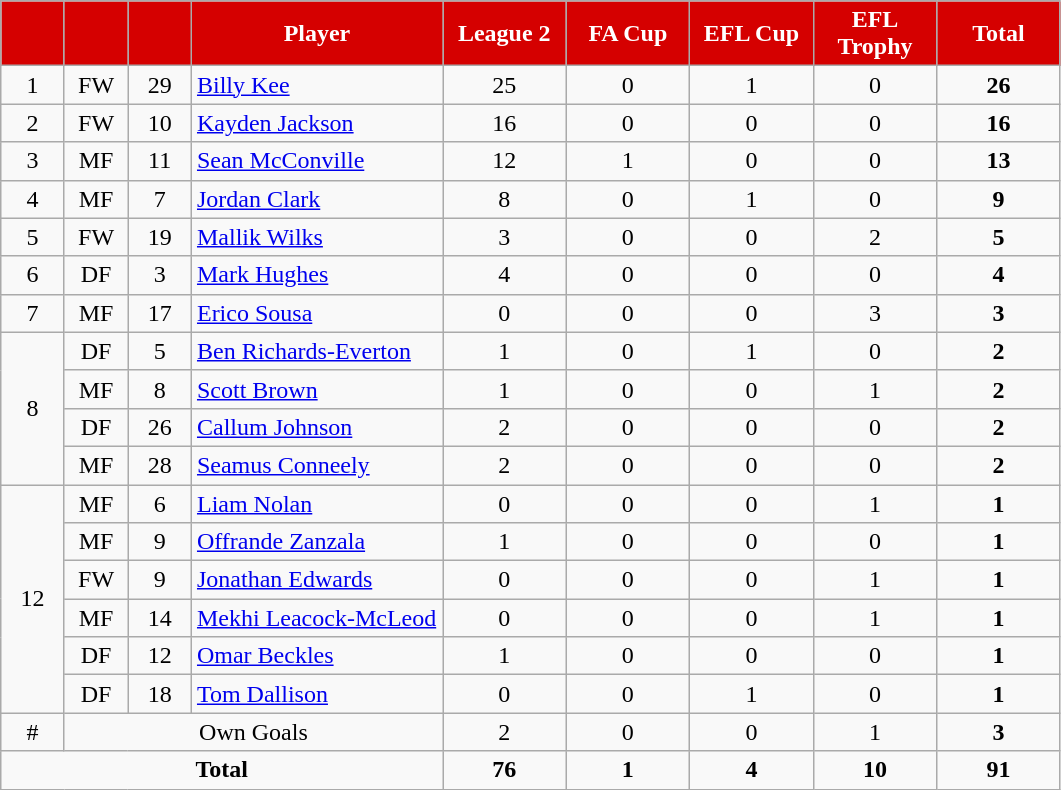<table class="wikitable" style="text-align:center;">
<tr>
<th style="background:#d50000; color:white; width:35px;"></th>
<th style="background:#d50000; color:white; width:35px;"></th>
<th style="background:#d50000; color:white; width:35px;"></th>
<th style="background:#d50000; color:white; width:160px;">Player</th>
<th style="background:#d50000; color:white; width:75px;">League 2</th>
<th style="background:#d50000; color:white; width:75px;">FA Cup</th>
<th style="background:#d50000; color:white; width:75px;">EFL Cup</th>
<th style="background:#d50000; color:white; width:75px;">EFL Trophy</th>
<th style="background:#d50000; color:white; width:75px;">Total</th>
</tr>
<tr>
<td rowspan="1">1</td>
<td>FW</td>
<td>29</td>
<td align=left> <a href='#'>Billy Kee</a></td>
<td>25</td>
<td>0</td>
<td>1</td>
<td>0</td>
<td><strong>26</strong></td>
</tr>
<tr>
<td rowspan="1">2</td>
<td>FW</td>
<td>10</td>
<td align=left> <a href='#'>Kayden Jackson</a></td>
<td>16</td>
<td>0</td>
<td>0</td>
<td>0</td>
<td><strong>16</strong></td>
</tr>
<tr>
<td rowspan="1">3</td>
<td>MF</td>
<td>11</td>
<td align=left> <a href='#'>Sean McConville</a></td>
<td>12</td>
<td>1</td>
<td>0</td>
<td>0</td>
<td><strong>13</strong></td>
</tr>
<tr>
<td rowspan="1">4</td>
<td>MF</td>
<td>7</td>
<td align=left> <a href='#'>Jordan Clark</a></td>
<td>8</td>
<td>0</td>
<td>1</td>
<td>0</td>
<td><strong>9</strong></td>
</tr>
<tr>
<td rowspan="1">5</td>
<td>FW</td>
<td>19</td>
<td align=left> <a href='#'>Mallik Wilks</a></td>
<td>3</td>
<td>0</td>
<td>0</td>
<td>2</td>
<td><strong>5</strong></td>
</tr>
<tr>
<td rowspan="1">6</td>
<td>DF</td>
<td>3</td>
<td align=left> <a href='#'>Mark Hughes</a></td>
<td>4</td>
<td>0</td>
<td>0</td>
<td>0</td>
<td><strong>4</strong></td>
</tr>
<tr>
<td rowspan="1">7</td>
<td>MF</td>
<td>17</td>
<td align=left> <a href='#'>Erico Sousa</a></td>
<td>0</td>
<td>0</td>
<td>0</td>
<td>3</td>
<td><strong>3</strong></td>
</tr>
<tr>
<td rowspan="4">8</td>
<td>DF</td>
<td>5</td>
<td align=left> <a href='#'>Ben Richards-Everton</a></td>
<td>1</td>
<td>0</td>
<td>1</td>
<td>0</td>
<td><strong>2</strong></td>
</tr>
<tr>
<td>MF</td>
<td>8</td>
<td align=left> <a href='#'>Scott Brown</a></td>
<td>1</td>
<td>0</td>
<td>0</td>
<td>1</td>
<td><strong>2</strong></td>
</tr>
<tr>
<td>DF</td>
<td>26</td>
<td align=left> <a href='#'>Callum Johnson</a></td>
<td>2</td>
<td>0</td>
<td>0</td>
<td>0</td>
<td><strong>2</strong></td>
</tr>
<tr>
<td>MF</td>
<td>28</td>
<td align=left> <a href='#'>Seamus Conneely</a></td>
<td>2</td>
<td>0</td>
<td>0</td>
<td>0</td>
<td><strong>2</strong></td>
</tr>
<tr>
<td rowspan="6">12</td>
<td>MF</td>
<td>6</td>
<td align=left> <a href='#'>Liam Nolan</a></td>
<td>0</td>
<td>0</td>
<td>0</td>
<td>1</td>
<td><strong>1</strong></td>
</tr>
<tr>
<td>MF</td>
<td>9</td>
<td align=left> <a href='#'>Offrande Zanzala</a></td>
<td>1</td>
<td>0</td>
<td>0</td>
<td>0</td>
<td><strong>1</strong></td>
</tr>
<tr>
<td>FW</td>
<td>9</td>
<td align=left> <a href='#'>Jonathan Edwards</a></td>
<td>0</td>
<td>0</td>
<td>0</td>
<td>1</td>
<td><strong>1</strong></td>
</tr>
<tr>
<td>MF</td>
<td>14</td>
<td align=left> <a href='#'>Mekhi Leacock-McLeod</a></td>
<td>0</td>
<td>0</td>
<td>0</td>
<td>1</td>
<td><strong>1</strong></td>
</tr>
<tr>
<td>DF</td>
<td>12</td>
<td align=left> <a href='#'>Omar Beckles</a></td>
<td>1</td>
<td>0</td>
<td>0</td>
<td>0</td>
<td><strong>1</strong></td>
</tr>
<tr>
<td>DF</td>
<td>18</td>
<td align=left> <a href='#'>Tom Dallison</a></td>
<td>0</td>
<td>0</td>
<td>1</td>
<td>0</td>
<td><strong>1</strong></td>
</tr>
<tr>
<td>#</td>
<td colspan="3">Own Goals</td>
<td>2</td>
<td>0</td>
<td>0</td>
<td>1</td>
<td><strong>3</strong></td>
</tr>
<tr>
<td colspan="4"><strong>Total</strong></td>
<td><strong>76</strong></td>
<td><strong>1</strong></td>
<td><strong>4</strong></td>
<td><strong>10</strong></td>
<td><strong>91</strong></td>
</tr>
</table>
